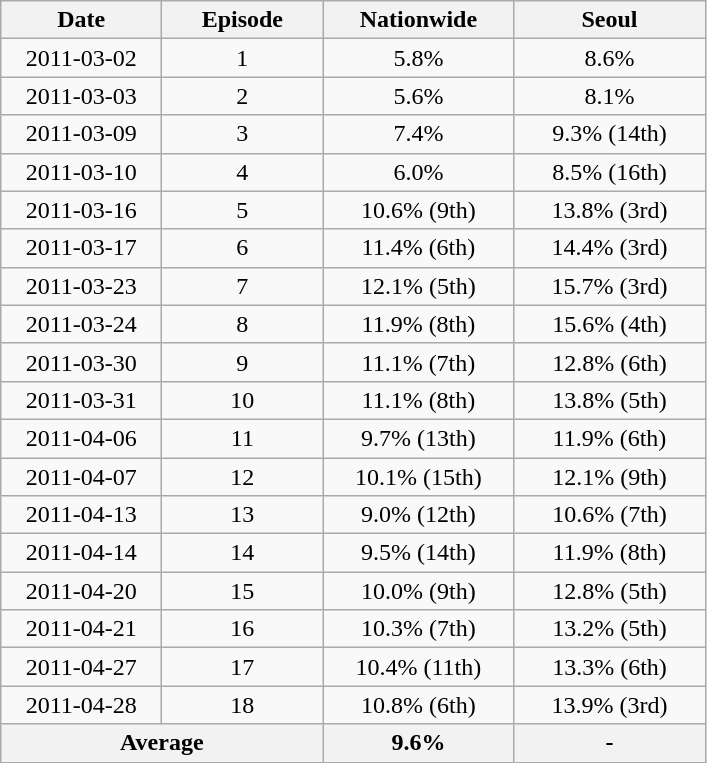<table class="wikitable">
<tr>
<th width=100>Date</th>
<th width=100>Episode</th>
<th width=120>Nationwide</th>
<th width=120>Seoul</th>
</tr>
<tr align=center>
<td>2011-03-02</td>
<td>1</td>
<td>5.8%</td>
<td>8.6%</td>
</tr>
<tr align=center>
<td>2011-03-03</td>
<td>2</td>
<td>5.6%</td>
<td>8.1%</td>
</tr>
<tr align=center>
<td>2011-03-09</td>
<td>3</td>
<td>7.4%</td>
<td>9.3% (14th)</td>
</tr>
<tr align=center>
<td>2011-03-10</td>
<td>4</td>
<td>6.0%</td>
<td>8.5% (16th)</td>
</tr>
<tr align=center>
<td>2011-03-16</td>
<td>5</td>
<td>10.6% (9th)</td>
<td>13.8% (3rd)</td>
</tr>
<tr align=center>
<td>2011-03-17</td>
<td>6</td>
<td>11.4% (6th)</td>
<td>14.4% (3rd)</td>
</tr>
<tr align=center>
<td>2011-03-23</td>
<td>7</td>
<td>12.1% (5th)</td>
<td>15.7% (3rd)</td>
</tr>
<tr align=center>
<td>2011-03-24</td>
<td>8</td>
<td>11.9% (8th)</td>
<td>15.6% (4th)</td>
</tr>
<tr align=center>
<td>2011-03-30</td>
<td>9</td>
<td>11.1% (7th)</td>
<td>12.8% (6th)</td>
</tr>
<tr align=center>
<td>2011-03-31</td>
<td>10</td>
<td>11.1% (8th)</td>
<td>13.8% (5th)</td>
</tr>
<tr align=center>
<td>2011-04-06</td>
<td>11</td>
<td>9.7% (13th)</td>
<td>11.9% (6th)</td>
</tr>
<tr align=center>
<td>2011-04-07</td>
<td>12</td>
<td>10.1% (15th)</td>
<td>12.1% (9th)</td>
</tr>
<tr align=center>
<td>2011-04-13</td>
<td>13</td>
<td>9.0% (12th)</td>
<td>10.6% (7th)</td>
</tr>
<tr align=center>
<td>2011-04-14</td>
<td>14</td>
<td>9.5% (14th)</td>
<td>11.9% (8th)</td>
</tr>
<tr align=center>
<td>2011-04-20</td>
<td>15</td>
<td>10.0% (9th)</td>
<td>12.8% (5th)</td>
</tr>
<tr align=center>
<td>2011-04-21</td>
<td>16</td>
<td>10.3% (7th)</td>
<td>13.2% (5th)</td>
</tr>
<tr align=center>
<td>2011-04-27</td>
<td>17</td>
<td>10.4% (11th)</td>
<td>13.3% (6th)</td>
</tr>
<tr align=center>
<td>2011-04-28</td>
<td>18</td>
<td>10.8% (6th)</td>
<td>13.9% (3rd)</td>
</tr>
<tr align="center">
<th colspan=2>Average</th>
<th>9.6%</th>
<th>-</th>
</tr>
</table>
